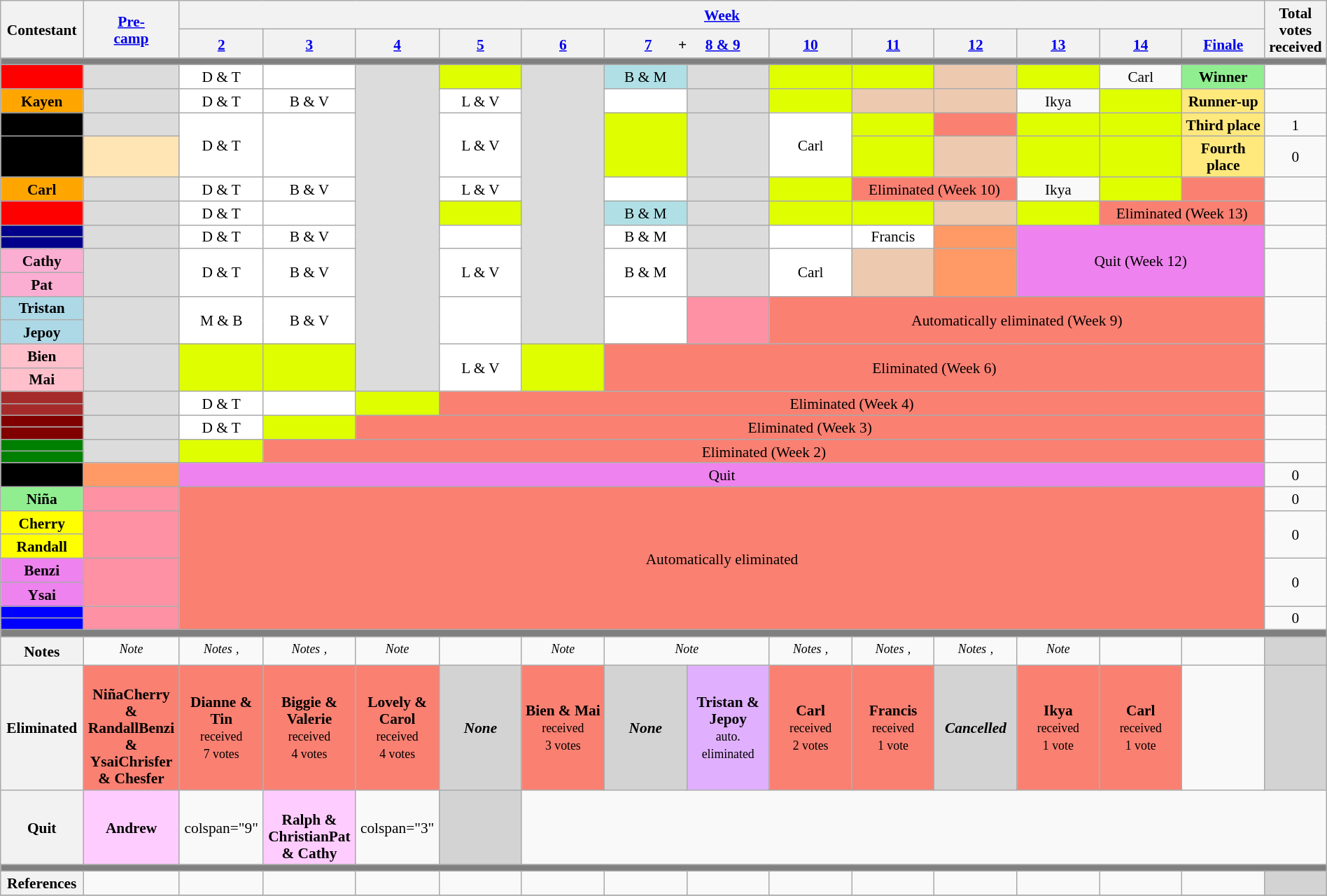<table class="wikitable" style="text-align:center; line-height:16px; font-size:89%;" width="100%">
<tr>
<th scope="col" width="06%" rowspan="02">Contestant</th>
<th scope="col" width="06%" rowspan="02"><a href='#'>Pre-<br>camp</a></th>
<th scope="col" width="84%" colspan="13"><a href='#'>Week</a></th>
<th scope="col" width="04%" rowspan="02">Total votes<br>received</th>
</tr>
<tr>
<th width="06%"><a href='#'>2</a></th>
<th width="06%"><a href='#'>3</a></th>
<th width="06%"><a href='#'>4</a></th>
<th width="06%"><a href='#'>5</a></th>
<th width="06%"><a href='#'>6</a></th>
<th width="12%" colspan="2">   <a href='#'>7</a>       +     <a href='#'>8 & 9</a></th>
<th width="06%"><a href='#'>10</a></th>
<th width="06%"><a href='#'>11</a></th>
<th width="06%"><a href='#'>12</a></th>
<th width="06%"><a href='#'>13</a></th>
<th width="06%"><a href='#'>14</a></th>
<th width="06%"><a href='#'>Finale</a></th>
</tr>
<tr>
<td style="background:grey;" colspan="16"></td>
</tr>
<tr>
<th style="background:red;" scope="row"></th>
<td style="background:#DCDCDC;"></td>
<td style="background:white;">D & T</td>
<td style="background:white;"><strong></strong></td>
<td style="background:#DCDCDC;" rowspan="14"></td>
<td style="background:#DFFF00;"><strong></strong></td>
<td style="background:#DCDCDC;" rowspan="12" width="06%"></td>
<td style="background:#B0E0E6;">B & M</td>
<td style="background:#DCDCDC;"></td>
<td style="background:#DFFF00;"><strong></strong></td>
<td style="background:#DFFF00;"><strong></strong></td>
<td style="background:#EDC9AF;"><strong></strong></td>
<td style="background:#DFFF00;"><strong></strong></td>
<td>Carl</td>
<th style="background:lightgreen;">Winner</th>
<td></td>
</tr>
<tr>
<th style="background:orange;" scope="row">Kayen</th>
<td style="background:#DCDCDC;"></td>
<td style="background:white;">D & T</td>
<td style="background:white;">B & V</td>
<td style="background:white;">L & V</td>
<td style="background:white;"><strong></strong></td>
<td style="background:#DCDCDC;"></td>
<td style="background:#DFFF00;"><strong></strong></td>
<td style="background:#EDC9AF;"><strong></strong></td>
<td style="background:#EDC9AF;"><strong></strong></td>
<td>Ikya</td>
<td style="background:#DFFF00;"><strong></strong></td>
<th style="background:#FFE87C;">Runner-up</th>
<td></td>
</tr>
<tr>
<th style="background:black;" scope="row"></th>
<td style="background:#DCDCDC;"></td>
<td style="background:white;" rowspan="2">D & T</td>
<td style="background:white;" rowspan="2"><strong></strong></td>
<td style="background:white;" rowspan="2">L & V</td>
<td style="background:#DFFF00;" rowspan="2"><strong></strong></td>
<td style="background:#DCDCDC;" rowspan="2"></td>
<td style="background:white;" rowspan="2">Carl</td>
<td style="background:#DFFF00;"><strong></strong></td>
<td style="background:#FA8072;"></td>
<td style="background:#DFFF00;"><strong></strong></td>
<td style="background:#DFFF00;"><strong></strong></td>
<th style="background:#FFE87C;">Third place</th>
<td>1</td>
</tr>
<tr>
<th style="background:black;" scope="row"></th>
<td style="background:#FFE5B4;"></td>
<td style="background:#DFFF00;"><strong></strong></td>
<td style="background:#EDC9AF;"><strong></strong></td>
<td style="background:#DFFF00;"><strong></strong></td>
<td style="background:#DFFF00;"><strong></strong></td>
<th style="background:#FFE87C;">Fourth place</th>
<td>0</td>
</tr>
<tr>
<th style="background:orange;" scope="row">Carl</th>
<td style="background:#DCDCDC;"></td>
<td style="background:white;">D & T</td>
<td style="background:white;">B & V</td>
<td style="background:white;">L & V</td>
<td style="background:white;"><strong></strong></td>
<td style="background:#DCDCDC;" width="06%"></td>
<td style="background:#DFFF00;"><strong></strong></td>
<td style="background:#FA8072;" colspan="2">Eliminated (Week 10)</td>
<td>Ikya</td>
<td style="background:#DFFF00;"><strong></strong></td>
<td style="background:#FA8072;"></td>
<td></td>
</tr>
<tr>
<th style="background:red;" scope="row"></th>
<td style="background:#DCDCDC;"></td>
<td style="background:white;">D & T</td>
<td style="background:white;"><strong></strong></td>
<td style="background:#DFFF00;"><strong></strong></td>
<td style="background:#B0E0E6;">B & M</td>
<td style="background:#DCDCDC;"></td>
<td style="background:#DFFF00;"><strong></strong></td>
<td style="background:#DFFF00;"><strong></strong></td>
<td style="background:#EDC9AF;"><strong></strong></td>
<td style="background:#DFFF00;"><strong></strong></td>
<td style="background:#FA8072;" colspan="2">Eliminated (Week 13)</td>
<td></td>
</tr>
<tr>
<th style="background:#00008B;" scope="row"></th>
<td style="background:#DCDCDC;" rowspan="2"></td>
<td style="background:white;" rowspan="2">D & T</td>
<td style="background:white;" rowspan="2">B & V</td>
<td style="background:white;" rowspan="2"><strong></strong></td>
<td style="background:white;" rowspan="2">B & M</td>
<td style="background:#DCDCDC;" rowspan="2"></td>
<td style="background:white;" rowspan="2"><strong></strong></td>
<td style="background:white;" rowspan="2">Francis</td>
<td style="background:#FF9966" rowspan="2"><strong></strong></td>
<td style="background:#EE82EE;" rowspan="4" colspan="3">Quit (Week 12)</td>
<td rowspan="2"></td>
</tr>
<tr>
<th style="background:#00008B;" scope="row"></th>
</tr>
<tr>
<th style="background:#FBAED2;" scope="row">Cathy</th>
<td style="background:#DCDCDC;" rowspan="2"></td>
<td style="background:white;" rowspan="2">D & T</td>
<td style="background:white;" rowspan="2">B & V</td>
<td style="background:white;" rowspan="2">L & V</td>
<td style="background:white;" rowspan="2">B & M</td>
<td style="background:#DCDCDC;" rowspan="2"></td>
<td style="background:white;" rowspan="2">Carl</td>
<td style="background:#EDC9AF;" rowspan="2"><strong></strong></td>
<td style="background:#FF9966" rowspan="2"><strong></strong></td>
<td rowspan="2"></td>
</tr>
<tr>
<th style="background:#FBAED2;" scope="row">Pat</th>
</tr>
<tr>
<th style="background:lightblue;" scope="row">Tristan</th>
<td style="background:#DCDCDC;" rowspan="2"></td>
<td style="background:white;" rowspan="2">M & B</td>
<td style="background:white;" rowspan="2">B & V</td>
<td style="background:white;" rowspan="2"><strong></strong></td>
<td style="background:white;" rowspan="2"><strong></strong></td>
<td style="background:#FF91A4;" rowspan="2"></td>
<td style="background:#FA8072;" rowspan="2" colspan="6">Automatically eliminated (Week 9)</td>
<td rowspan="2"></td>
</tr>
<tr>
<th style="background:lightblue;" scope="row">Jepoy</th>
</tr>
<tr>
<th style="background:pink;" scope="row">Bien</th>
<td style="background:#DCDCDC;" rowspan="2"></td>
<td style="background:#DFFF00;" rowspan="2"><strong></strong></td>
<td style="background:#DFFF00;" rowspan="2"><strong></strong></td>
<td style="background:white;" rowspan="2">L & V</td>
<td style="background:#DFFF00;" rowspan="2"><strong></strong></td>
<td style="background:#FA8072;" rowspan="2" colspan="8">Eliminated (Week 6)</td>
<td rowspan="2"></td>
</tr>
<tr>
<th style="background:pink;" scope="row">Mai</th>
</tr>
<tr>
<th style="background:brown;" scope="row"></th>
<td style="background:#DCDCDC;" rowspan="2"></td>
<td style="background:white;" rowspan="2">D & T</td>
<td rowspan="2" style="background:white;"><strong></strong></td>
<td style="background:#DFFF00;" rowspan="2"><strong></strong></td>
<td style="background:#FA8072;" rowspan="2" colspan="10">Eliminated (Week 4)</td>
<td rowspan="2"></td>
</tr>
<tr>
<th style="background:brown;" scope="row"></th>
</tr>
<tr>
<th style="background:maroon;" scope="row"></th>
<td style="background:#DCDCDC;" rowspan="2"></td>
<td style="background:white;" rowspan="2">D & T</td>
<td style="background:#DFFF00;" rowspan="2"><strong></strong></td>
<td style="background:#FA8072;" rowspan="2" colspan="11">Eliminated (Week 3)</td>
<td rowspan="2"></td>
</tr>
<tr>
<th style="background:maroon;" scope="row"></th>
</tr>
<tr>
<th scope="row" style="background:green;"></th>
<td style="background:#DCDCDC;" rowspan="2"></td>
<td style="background:#DFFF00;" rowspan="2"><strong></strong></td>
<td style="background:#FA8072;" rowspan="2" colspan="12">Eliminated (Week 2)</td>
<td rowspan="2"></td>
</tr>
<tr>
<th scope="row" style="background:green;"></th>
</tr>
<tr>
<th style="background:black;" scope="row"></th>
<td style="background:#FF9966;"></td>
<td style="background:#EE82EE;" colspan="13">Quit</td>
<td>0</td>
</tr>
<tr>
<th style="background:#90EE90;" scope="row">Niña</th>
<td style="background:#FF91A4;"></td>
<td style="background:#FA8072;" rowspan="7" colspan="13">Automatically eliminated</td>
<td>0</td>
</tr>
<tr>
<th style="background:yellow;" scope="row">Cherry</th>
<td style="background:#FF91A4;" rowspan="2"></td>
<td rowspan="2">0</td>
</tr>
<tr>
<th style="background:yellow;" scope="row">Randall</th>
</tr>
<tr>
<th style="background:violet;" scope="row">Benzi</th>
<td style="background:#FF91A4;" rowspan="2"></td>
<td rowspan="2">0</td>
</tr>
<tr>
<th style="background:violet;" scope="row">Ysai</th>
</tr>
<tr>
<th style="background:blue;" scope="row"></th>
<td style="background:#FF91A4;" rowspan="2"></td>
<td rowspan="2">0</td>
</tr>
<tr>
<th style="background:blue;" scope="row"></th>
</tr>
<tr>
<td style="background:grey;" colspan="16"></td>
</tr>
<tr>
<th scope="row">Notes</th>
<td><sup><em>Note</em></sup> </td>
<td><sup><em>Notes</em></sup> <sup><em>,</em></sup></td>
<td><sup><em>Notes</em></sup> <sup><em>,</em></sup></td>
<td><sup><em>Note</em></sup> </td>
<td></td>
<td><sup><em>Note</em></sup> </td>
<td colspan="2"><sup><em>Note</em></sup> </td>
<td><sup><em>Notes</em></sup> <sup><em>,</em></sup></td>
<td><sup><em>Notes</em></sup> <sup><em>,</em></sup></td>
<td><sup><em>Notes</em></sup> <sup><em>,</em></sup></td>
<td><sup><em>Note</em></sup> </td>
<td></td>
<td></td>
<td style="background:lightgrey;"></td>
</tr>
<tr>
<th scope="row">Eliminated</th>
<td style="background:#FA8072;"><br><strong>Niña</strong><strong>Cherry & Randall</strong><strong>Benzi & Ysai</strong><strong>Chrisfer & Chesfer</strong></td>
<td style="background:#FA8072;"><strong>Dianne & Tin</strong><br><small>received<br>7 votes</small></td>
<td style="background:#FA8072;"><strong>Biggie & Valerie</strong><br><small>received<br>4 votes</small></td>
<td style="background:#FA8072;"><strong>Lovely & Carol</strong><br><small>received<br>4 votes</small></td>
<td style="background:lightgrey;"><strong><em>None</em></strong></td>
<td style="background:#FA8072;"><strong>Bien & Mai</strong><br><small>received<br>3 votes</small></td>
<td style="background:lightgrey;"><strong><em>None</em></strong></td>
<td style="background:#E0B0FF;"><strong>Tristan & Jepoy</strong><br><small>auto.<br>eliminated</small></td>
<td style="background:#FA8072;"><strong>Carl</strong><br><small>received<br>2 votes</small></td>
<td style="background:#FA8072;"><strong>Francis</strong><br><small>received<br>1 vote</small></td>
<td style="background:lightgrey;"><strong><em>Cancelled</em></strong></td>
<td style="background:#FA8072;"><strong>Ikya</strong><br><small>received<br>1 vote</small></td>
<td style="background:#FA8072;"><strong>Carl</strong><br><small>received<br>1 vote</small></td>
<td></td>
<td style="background:lightgrey;"></td>
</tr>
<tr>
<th scope="row">Quit</th>
<td style="background:#FFCCFF;"><strong>Andrew</strong></td>
<td>colspan="9" </td>
<td style="background:#FFCCFF;"><br><strong>Ralph & Christian</strong><strong>Pat & Cathy</strong></td>
<td>colspan="3" </td>
<td style="background:lightgrey;"></td>
</tr>
<tr>
<td style="background:grey;" colspan="18"></td>
</tr>
<tr>
<th scope="row">References</th>
<td></td>
<td></td>
<td></td>
<td></td>
<td></td>
<td></td>
<td></td>
<td></td>
<td></td>
<td></td>
<td></td>
<td></td>
<td></td>
<td></td>
<td style="background:lightgrey;"></td>
</tr>
<tr>
</tr>
</table>
